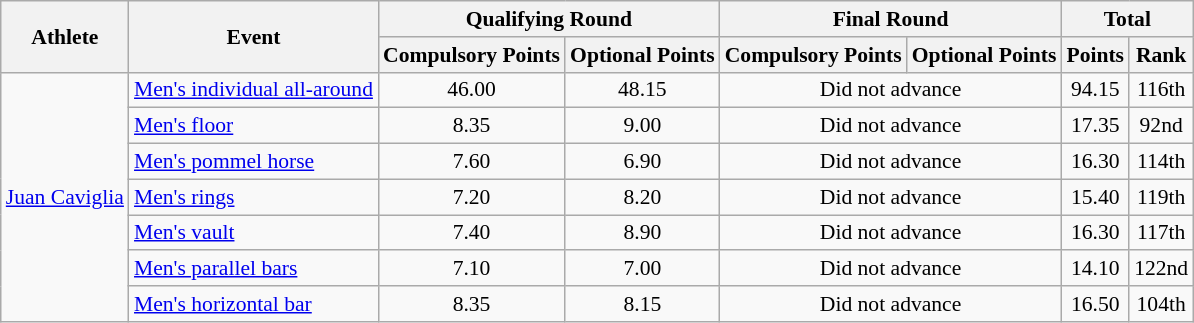<table class=wikitable style="font-size:90%">
<tr>
<th rowspan="2">Athlete</th>
<th rowspan="2">Event</th>
<th colspan="2">Qualifying Round</th>
<th colspan="2">Final Round</th>
<th colspan="2">Total</th>
</tr>
<tr>
<th>Compulsory Points</th>
<th>Optional Points</th>
<th>Compulsory Points</th>
<th>Optional Points</th>
<th>Points</th>
<th>Rank</th>
</tr>
<tr>
<td rowspan="7" align=center><a href='#'>Juan Caviglia</a></td>
<td align=left><a href='#'>Men's individual all-around</a></td>
<td align=center>46.00</td>
<td align=center>48.15</td>
<td colspan=2 align=center>Did not advance</td>
<td align=center>94.15</td>
<td align=center>116th</td>
</tr>
<tr>
<td align=left><a href='#'>Men's floor</a></td>
<td align=center>8.35</td>
<td align=center>9.00</td>
<td colspan=2 align=center>Did not advance</td>
<td align=center>17.35</td>
<td align=center>92nd</td>
</tr>
<tr>
<td align=left><a href='#'>Men's pommel horse</a></td>
<td align=center>7.60</td>
<td align=center>6.90</td>
<td colspan=2 align=center>Did not advance</td>
<td align=center>16.30</td>
<td align=center>114th</td>
</tr>
<tr>
<td align=left><a href='#'>Men's rings</a></td>
<td align=center>7.20</td>
<td align=center>8.20</td>
<td colspan=2 align=center>Did not advance</td>
<td align=center>15.40</td>
<td align=center>119th</td>
</tr>
<tr>
<td align=left><a href='#'>Men's vault</a></td>
<td align=center>7.40</td>
<td align=center>8.90</td>
<td colspan=2 align=center>Did not advance</td>
<td align=center>16.30</td>
<td align=center>117th</td>
</tr>
<tr>
<td align=left><a href='#'>Men's parallel bars</a></td>
<td align=center>7.10</td>
<td align=center>7.00</td>
<td colspan=2 align=center>Did not advance</td>
<td align=center>14.10</td>
<td align=center>122nd</td>
</tr>
<tr>
<td align=left><a href='#'>Men's horizontal bar</a></td>
<td align=center>8.35</td>
<td align=center>8.15</td>
<td colspan=2 align=center>Did not advance</td>
<td align=center>16.50</td>
<td align=center>104th</td>
</tr>
</table>
